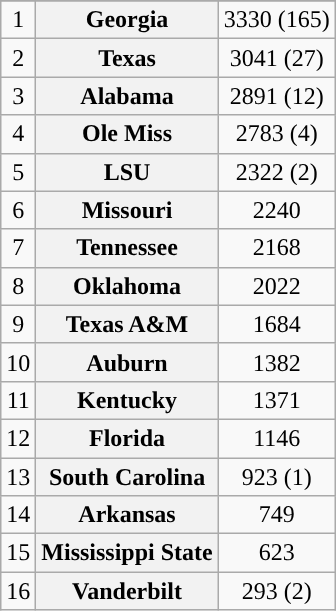<table class="wikitable" style="display: inline-table;">
<tr align="center">
</tr>
<tr align="center">
<td>1</td>
<th>Georgia</th>
<td>3330 (165)</td>
</tr>
<tr align="center">
<td>2</td>
<th>Texas</th>
<td>3041 (27)</td>
</tr>
<tr align="center">
<td>3</td>
<th>Alabama</th>
<td>2891 (12)</td>
</tr>
<tr align="center">
<td>4</td>
<th>Ole Miss</th>
<td>2783 (4)</td>
</tr>
<tr align="center">
<td>5</td>
<th>LSU</th>
<td>2322 (2)</td>
</tr>
<tr align="center">
<td>6</td>
<th>Missouri</th>
<td>2240</td>
</tr>
<tr align="center">
<td>7</td>
<th>Tennessee</th>
<td>2168</td>
</tr>
<tr align="center">
<td>8</td>
<th>Oklahoma</th>
<td>2022</td>
</tr>
<tr align="center">
<td>9</td>
<th>Texas A&M</th>
<td>1684</td>
</tr>
<tr align="center">
<td>10</td>
<th>Auburn</th>
<td>1382</td>
</tr>
<tr align="center">
<td>11</td>
<th>Kentucky</th>
<td>1371</td>
</tr>
<tr align="center">
<td>12</td>
<th>Florida</th>
<td>1146</td>
</tr>
<tr align="center">
<td>13</td>
<th>South Carolina</th>
<td>923 (1)</td>
</tr>
<tr align="center">
<td>14</td>
<th>Arkansas</th>
<td>749</td>
</tr>
<tr align="center">
<td>15</td>
<th>Mississippi State</th>
<td>623</td>
</tr>
<tr align="center">
<td>16</td>
<th>Vanderbilt</th>
<td>293 (2)</td>
</tr>
</table>
